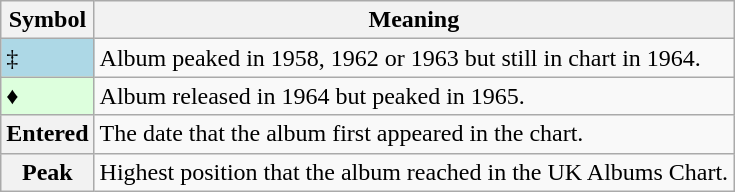<table Class="wikitable">
<tr>
<th>Symbol</th>
<th>Meaning</th>
</tr>
<tr>
<td bgcolor=lightblue>‡</td>
<td>Album peaked in 1958, 1962 or 1963 but still in chart in 1964.</td>
</tr>
<tr>
<td bgcolor=#DDFFDD>♦</td>
<td>Album released in 1964 but peaked in 1965.</td>
</tr>
<tr>
<th>Entered</th>
<td>The date that the album first appeared in the chart.</td>
</tr>
<tr>
<th>Peak</th>
<td>Highest position that the album reached in the UK Albums Chart.</td>
</tr>
</table>
